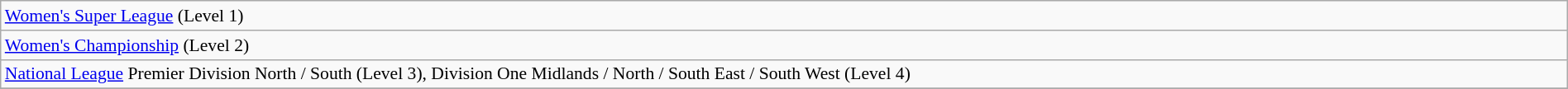<table class="wikitable" width=100% style="font-size:90%">
<tr>
<td><a href='#'>Women's Super League</a> (Level 1)</td>
</tr>
<tr>
<td><a href='#'>Women's Championship</a> (Level 2)</td>
</tr>
<tr>
<td><a href='#'>National League</a> Premier Division North / South (Level 3), Division One Midlands / North / South East / South West (Level 4)</td>
</tr>
<tr>
</tr>
</table>
